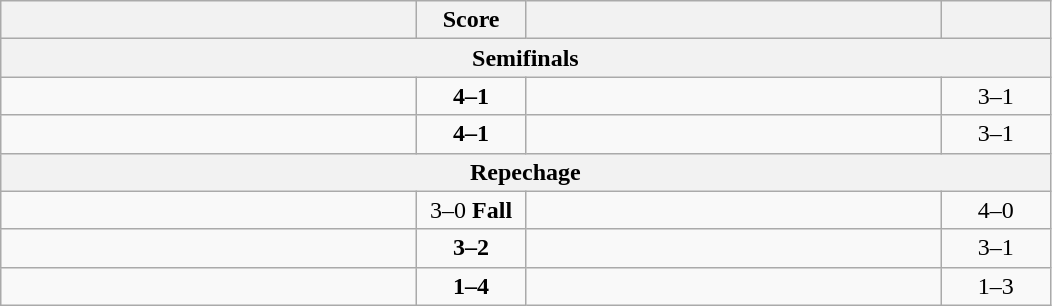<table class="wikitable" style="text-align: left; ">
<tr>
<th align="right" width="270"></th>
<th width="65">Score</th>
<th align="left" width="270"></th>
<th width="65"></th>
</tr>
<tr>
<th colspan=4>Semifinals</th>
</tr>
<tr>
<td><strong></strong></td>
<td align="center"><strong>4–1</strong></td>
<td></td>
<td align=center>3–1 <strong></strong></td>
</tr>
<tr>
<td><strong></strong></td>
<td align="center"><strong>4–1</strong></td>
<td></td>
<td align=center>3–1 <strong></strong></td>
</tr>
<tr>
<th colspan=4>Repechage</th>
</tr>
<tr>
<td><strong></strong></td>
<td align="center">3–0 <strong>Fall</strong></td>
<td></td>
<td align=center>4–0 <strong></strong></td>
</tr>
<tr>
<td><strong></strong></td>
<td align="center"><strong>3–2</strong></td>
<td></td>
<td align=center>3–1 <strong></strong></td>
</tr>
<tr>
<td></td>
<td align="center"><strong>1–4</strong></td>
<td><strong></strong></td>
<td align=center>1–3 <strong></strong></td>
</tr>
</table>
